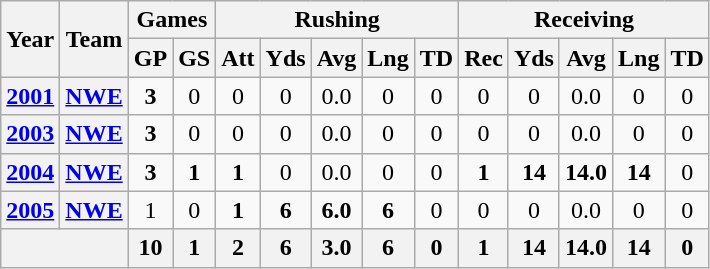<table class="wikitable" style="text-align:center;">
<tr>
<th rowspan="2">Year</th>
<th rowspan="2">Team</th>
<th colspan="2">Games</th>
<th colspan="5">Rushing</th>
<th colspan="5">Receiving</th>
</tr>
<tr>
<th>GP</th>
<th>GS</th>
<th>Att</th>
<th>Yds</th>
<th>Avg</th>
<th>Lng</th>
<th>TD</th>
<th>Rec</th>
<th>Yds</th>
<th>Avg</th>
<th>Lng</th>
<th>TD</th>
</tr>
<tr>
<th><a href='#'>2001</a></th>
<th><a href='#'>NWE</a></th>
<td><strong>3</strong></td>
<td>0</td>
<td>0</td>
<td>0</td>
<td>0.0</td>
<td>0</td>
<td>0</td>
<td>0</td>
<td>0</td>
<td>0.0</td>
<td>0</td>
<td>0</td>
</tr>
<tr>
<th><a href='#'>2003</a></th>
<th><a href='#'>NWE</a></th>
<td><strong>3</strong></td>
<td>0</td>
<td>0</td>
<td>0</td>
<td>0.0</td>
<td>0</td>
<td>0</td>
<td>0</td>
<td>0</td>
<td>0.0</td>
<td>0</td>
<td>0</td>
</tr>
<tr>
<th><a href='#'>2004</a></th>
<th><a href='#'>NWE</a></th>
<td><strong>3</strong></td>
<td><strong>1</strong></td>
<td><strong>1</strong></td>
<td>0</td>
<td>0.0</td>
<td>0</td>
<td>0</td>
<td><strong>1</strong></td>
<td><strong>14</strong></td>
<td><strong>14.0</strong></td>
<td><strong>14</strong></td>
<td>0</td>
</tr>
<tr>
<th><a href='#'>2005</a></th>
<th><a href='#'>NWE</a></th>
<td>1</td>
<td>0</td>
<td><strong>1</strong></td>
<td><strong>6</strong></td>
<td><strong>6.0</strong></td>
<td><strong>6</strong></td>
<td>0</td>
<td>0</td>
<td>0</td>
<td>0.0</td>
<td>0</td>
<td>0</td>
</tr>
<tr>
<th colspan="2"></th>
<th>10</th>
<th>1</th>
<th>2</th>
<th>6</th>
<th>3.0</th>
<th>6</th>
<th>0</th>
<th>1</th>
<th>14</th>
<th>14.0</th>
<th>14</th>
<th>0</th>
</tr>
</table>
